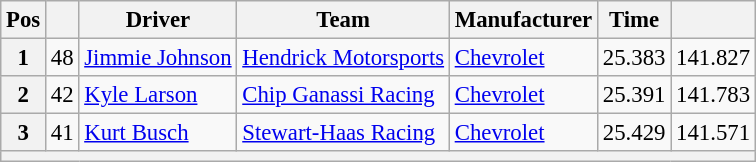<table class="wikitable" style="font-size:95%">
<tr>
<th>Pos</th>
<th></th>
<th>Driver</th>
<th>Team</th>
<th>Manufacturer</th>
<th>Time</th>
<th></th>
</tr>
<tr>
<th>1</th>
<td>48</td>
<td><a href='#'>Jimmie Johnson</a></td>
<td><a href='#'>Hendrick Motorsports</a></td>
<td><a href='#'>Chevrolet</a></td>
<td>25.383</td>
<td>141.827</td>
</tr>
<tr>
<th>2</th>
<td>42</td>
<td><a href='#'>Kyle Larson</a></td>
<td><a href='#'>Chip Ganassi Racing</a></td>
<td><a href='#'>Chevrolet</a></td>
<td>25.391</td>
<td>141.783</td>
</tr>
<tr>
<th>3</th>
<td>41</td>
<td><a href='#'>Kurt Busch</a></td>
<td><a href='#'>Stewart-Haas Racing</a></td>
<td><a href='#'>Chevrolet</a></td>
<td>25.429</td>
<td>141.571</td>
</tr>
<tr>
<th colspan="7"></th>
</tr>
</table>
